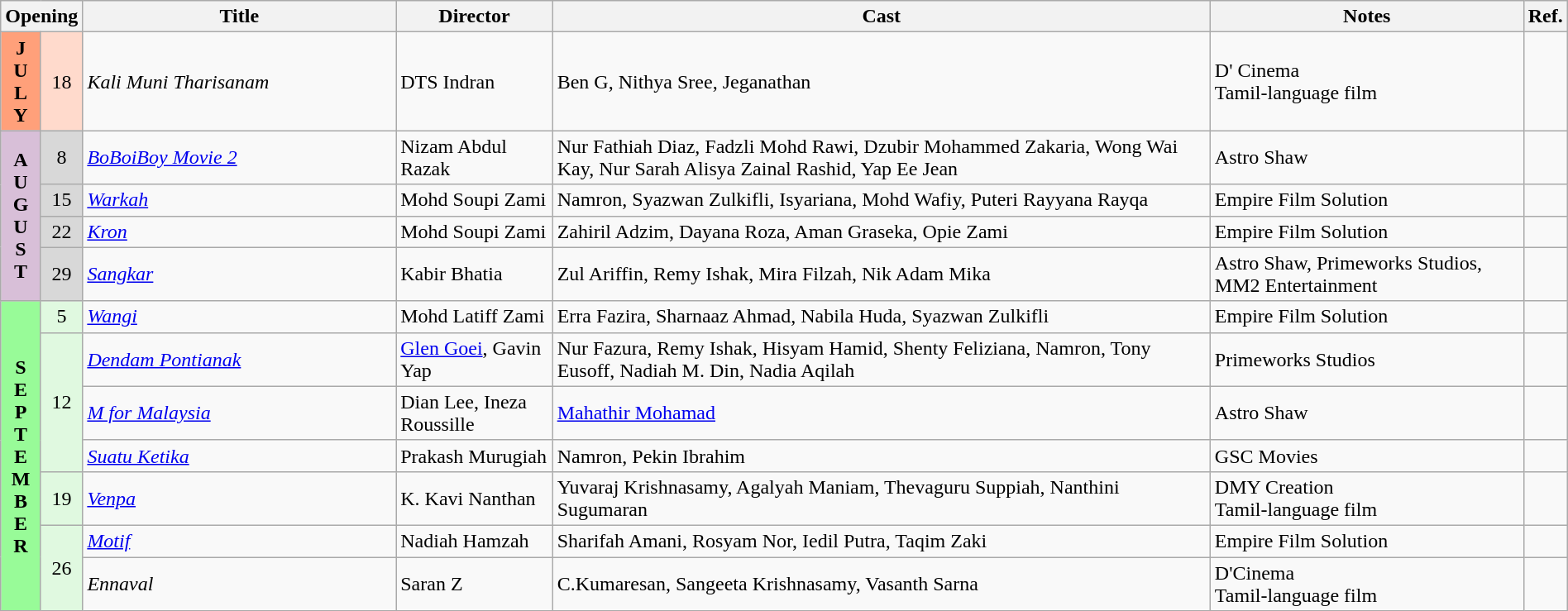<table class="wikitable" width="100%">
<tr>
<th colspan="2">Opening</th>
<th style="width:20%;">Title</th>
<th style="width:10%;">Director</th>
<th>Cast</th>
<th style="width:20%">Notes</th>
<th>Ref.</th>
</tr>
<tr>
<th rowspan=1 style="text-align:center; background:#ffa07a;">J<br>U<br>L<br>Y</th>
<td rowspan=1 style="text-align:center; background:#ffdacc;">18</td>
<td><em>Kali Muni Tharisanam</em></td>
<td>DTS Indran</td>
<td>Ben G, Nithya Sree, Jeganathan</td>
<td>D' Cinema<br>Tamil-language film</td>
<td></td>
</tr>
<tr>
<th rowspan=4 style="text-align:center; background:thistle;">A<br>U<br>G<br>U<br>S<br>T</th>
<td rowspan=1 style="text-align:center; background:#d8d8d8;">8</td>
<td><em><a href='#'>BoBoiBoy Movie 2</a></em></td>
<td>Nizam Abdul Razak</td>
<td>Nur Fathiah Diaz, Fadzli Mohd Rawi, Dzubir Mohammed Zakaria, Wong Wai Kay, Nur Sarah Alisya Zainal Rashid, Yap Ee Jean</td>
<td>Astro Shaw</td>
<td></td>
</tr>
<tr>
<td rowspan=1 style="text-align:center; background:#d8d8d8;">15</td>
<td><em><a href='#'>Warkah</a></em></td>
<td>Mohd Soupi Zami</td>
<td>Namron, Syazwan Zulkifli, Isyariana, Mohd Wafiy, Puteri Rayyana Rayqa</td>
<td>Empire Film Solution</td>
<td></td>
</tr>
<tr>
<td rowspan=1 style="text-align:center; background:#d8d8d8;">22</td>
<td><em><a href='#'>Kron</a></em></td>
<td>Mohd Soupi Zami</td>
<td>Zahiril Adzim, Dayana Roza, Aman Graseka, Opie Zami</td>
<td>Empire Film Solution</td>
<td></td>
</tr>
<tr>
<td rowspan=1 style="text-align:center; background:#d8d8d8;">29</td>
<td><em><a href='#'>Sangkar</a></em></td>
<td>Kabir Bhatia</td>
<td>Zul Ariffin, Remy Ishak, Mira Filzah, Nik Adam Mika</td>
<td>Astro Shaw, Primeworks Studios, MM2 Entertainment</td>
<td></td>
</tr>
<tr>
<th rowspan=7 style="text-align:center; background:#98fb98;">S<br>E<br>P<br>T<br>E<br>M<br>B<br>E<br>R</th>
<td rowspan=1 style="text-align:center; background:#e0f9e0;">5</td>
<td><em><a href='#'>Wangi</a></em></td>
<td>Mohd Latiff Zami</td>
<td>Erra Fazira, Sharnaaz Ahmad, Nabila Huda, Syazwan Zulkifli</td>
<td>Empire Film Solution</td>
<td></td>
</tr>
<tr>
<td rowspan=3 style="text-align:center; background:#e0f9e0;">12</td>
<td><em><a href='#'>Dendam Pontianak</a></em></td>
<td><a href='#'>Glen Goei</a>, Gavin Yap</td>
<td>Nur Fazura, Remy Ishak, Hisyam Hamid, Shenty Feliziana, Namron, Tony Eusoff, Nadiah M. Din, Nadia Aqilah</td>
<td>Primeworks Studios</td>
<td></td>
</tr>
<tr>
<td><em><a href='#'>M for Malaysia</a></em></td>
<td>Dian Lee, Ineza Roussille</td>
<td><a href='#'>Mahathir Mohamad</a></td>
<td>Astro Shaw</td>
<td></td>
</tr>
<tr>
<td><em><a href='#'>Suatu Ketika</a></em></td>
<td>Prakash Murugiah</td>
<td>Namron, Pekin Ibrahim</td>
<td>GSC Movies</td>
<td></td>
</tr>
<tr>
<td rowspan=1 style="text-align:center; background:#e0f9e0;">19</td>
<td><em><a href='#'>Venpa</a></em></td>
<td>K. Kavi Nanthan</td>
<td>Yuvaraj Krishnasamy, Agalyah Maniam, Thevaguru Suppiah, Nanthini Sugumaran</td>
<td>DMY Creation<br>Tamil-language film</td>
<td></td>
</tr>
<tr>
<td rowspan=2 style="text-align:center; background:#e0f9e0;">26</td>
<td><em><a href='#'>Motif</a></em></td>
<td>Nadiah Hamzah</td>
<td>Sharifah Amani, Rosyam Nor, Iedil Putra, Taqim Zaki</td>
<td>Empire Film Solution</td>
<td></td>
</tr>
<tr>
<td><em>Ennaval</em></td>
<td>Saran Z</td>
<td>C.Kumaresan, Sangeeta Krishnasamy, Vasanth Sarna</td>
<td>D'Cinema<br>Tamil-language film</td>
<td></td>
</tr>
</table>
